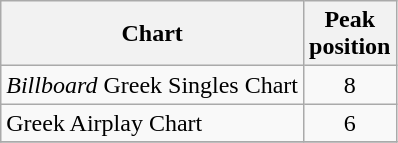<table class="wikitable sortable">
<tr>
<th>Chart</th>
<th>Peak<br>position</th>
</tr>
<tr>
<td><em>Billboard</em> Greek Singles Chart</td>
<td align="center">8</td>
</tr>
<tr>
<td>Greek Airplay Chart</td>
<td align="center">6</td>
</tr>
<tr>
</tr>
</table>
